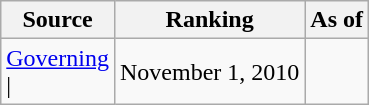<table class="wikitable" style="text-align:center">
<tr>
<th>Source</th>
<th>Ranking</th>
<th>As of</th>
</tr>
<tr>
<td align=left><a href='#'>Governing</a><br>| </td>
<td>November 1, 2010</td>
</tr>
</table>
